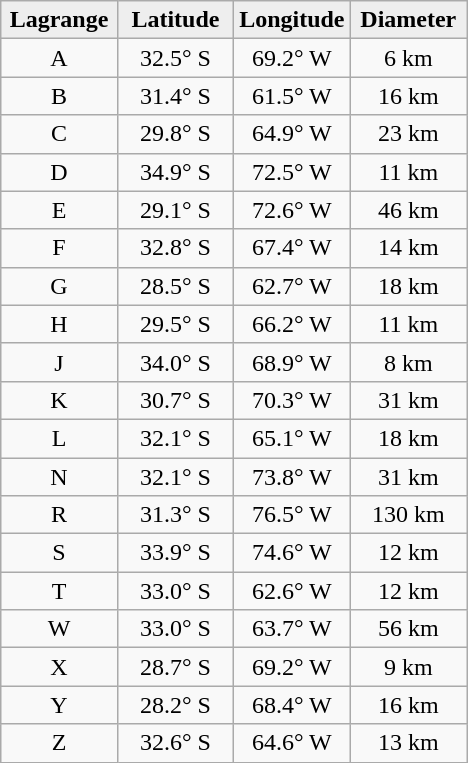<table class="wikitable">
<tr>
<th width="25%" style="background:#eeeeee;">Lagrange</th>
<th width="25%" style="background:#eeeeee;">Latitude</th>
<th width="25%" style="background:#eeeeee;">Longitude</th>
<th width="25%" style="background:#eeeeee;">Diameter</th>
</tr>
<tr>
<td align="center">A</td>
<td align="center">32.5° S</td>
<td align="center">69.2° W</td>
<td align="center">6 km</td>
</tr>
<tr>
<td align="center">B</td>
<td align="center">31.4° S</td>
<td align="center">61.5° W</td>
<td align="center">16 km</td>
</tr>
<tr>
<td align="center">C</td>
<td align="center">29.8° S</td>
<td align="center">64.9° W</td>
<td align="center">23 km</td>
</tr>
<tr>
<td align="center">D</td>
<td align="center">34.9° S</td>
<td align="center">72.5° W</td>
<td align="center">11 km</td>
</tr>
<tr>
<td align="center">E</td>
<td align="center">29.1° S</td>
<td align="center">72.6° W</td>
<td align="center">46 km</td>
</tr>
<tr>
<td align="center">F</td>
<td align="center">32.8° S</td>
<td align="center">67.4° W</td>
<td align="center">14 km</td>
</tr>
<tr>
<td align="center">G</td>
<td align="center">28.5° S</td>
<td align="center">62.7° W</td>
<td align="center">18 km</td>
</tr>
<tr>
<td align="center">H</td>
<td align="center">29.5° S</td>
<td align="center">66.2° W</td>
<td align="center">11 km</td>
</tr>
<tr>
<td align="center">J</td>
<td align="center">34.0° S</td>
<td align="center">68.9° W</td>
<td align="center">8 km</td>
</tr>
<tr>
<td align="center">K</td>
<td align="center">30.7° S</td>
<td align="center">70.3° W</td>
<td align="center">31 km</td>
</tr>
<tr>
<td align="center">L</td>
<td align="center">32.1° S</td>
<td align="center">65.1° W</td>
<td align="center">18 km</td>
</tr>
<tr>
<td align="center">N</td>
<td align="center">32.1° S</td>
<td align="center">73.8° W</td>
<td align="center">31 km</td>
</tr>
<tr>
<td align="center">R</td>
<td align="center">31.3° S</td>
<td align="center">76.5° W</td>
<td align="center">130 km</td>
</tr>
<tr>
<td align="center">S</td>
<td align="center">33.9° S</td>
<td align="center">74.6° W</td>
<td align="center">12 km</td>
</tr>
<tr>
<td align="center">T</td>
<td align="center">33.0° S</td>
<td align="center">62.6° W</td>
<td align="center">12 km</td>
</tr>
<tr>
<td align="center">W</td>
<td align="center">33.0° S</td>
<td align="center">63.7° W</td>
<td align="center">56 km</td>
</tr>
<tr>
<td align="center">X</td>
<td align="center">28.7° S</td>
<td align="center">69.2° W</td>
<td align="center">9 km</td>
</tr>
<tr>
<td align="center">Y</td>
<td align="center">28.2° S</td>
<td align="center">68.4° W</td>
<td align="center">16 km</td>
</tr>
<tr>
<td align="center">Z</td>
<td align="center">32.6° S</td>
<td align="center">64.6° W</td>
<td align="center">13 km</td>
</tr>
</table>
